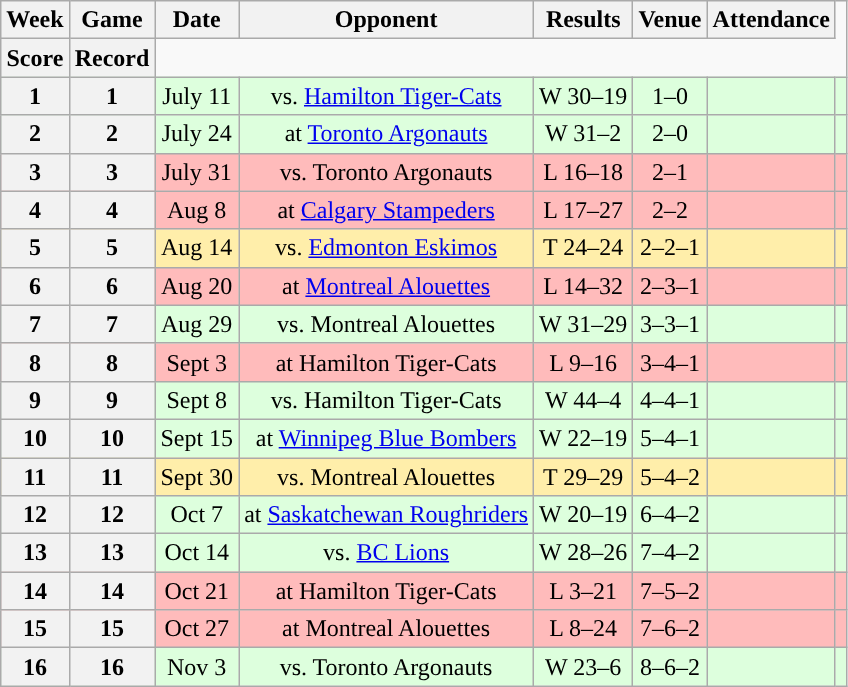<table class="wikitable" style="text-align:center">
<tr>
<th>Week</th>
<th>Game</th>
<th>Date</th>
<th>Opponent</th>
<th>Results</th>
<th>Venue</th>
<th>Attendance</th>
</tr>
<tr>
<th>Score</th>
<th>Record</th>
</tr>
<tr style="background:#ddffdd">
<th>1</th>
<th>1</th>
<td>July 11</td>
<td>vs. <a href='#'>Hamilton Tiger-Cats</a></td>
<td>W 30–19</td>
<td>1–0</td>
<td></td>
<td></td>
</tr>
<tr style="background:#ddffdd">
<th>2</th>
<th>2</th>
<td>July 24</td>
<td>at <a href='#'>Toronto Argonauts</a></td>
<td>W 31–2</td>
<td>2–0</td>
<td></td>
<td></td>
</tr>
<tr style="background:#ffbbbb">
<th>3</th>
<th>3</th>
<td>July 31</td>
<td>vs. Toronto Argonauts</td>
<td>L 16–18</td>
<td>2–1</td>
<td></td>
<td></td>
</tr>
<tr style="background:#ffbbbb">
<th>4</th>
<th>4</th>
<td>Aug 8</td>
<td>at <a href='#'>Calgary Stampeders</a></td>
<td>L 17–27</td>
<td>2–2</td>
<td></td>
<td></td>
</tr>
<tr style="background:#ffeeaa">
<th>5</th>
<th>5</th>
<td>Aug 14</td>
<td>vs. <a href='#'>Edmonton Eskimos</a></td>
<td>T 24–24</td>
<td>2–2–1</td>
<td></td>
<td></td>
</tr>
<tr style="background:#ffbbbb">
<th>6</th>
<th>6</th>
<td>Aug 20</td>
<td>at <a href='#'>Montreal Alouettes</a></td>
<td>L 14–32</td>
<td>2–3–1</td>
<td></td>
<td></td>
</tr>
<tr style="background:#ddffdd">
<th>7</th>
<th>7</th>
<td>Aug 29</td>
<td>vs. Montreal Alouettes</td>
<td>W 31–29</td>
<td>3–3–1</td>
<td></td>
<td></td>
</tr>
<tr style="background:#ffbbbb">
<th>8</th>
<th>8</th>
<td>Sept 3</td>
<td>at Hamilton Tiger-Cats</td>
<td>L 9–16</td>
<td>3–4–1</td>
<td></td>
<td></td>
</tr>
<tr style="background:#ddffdd">
<th>9</th>
<th>9</th>
<td>Sept 8</td>
<td>vs. Hamilton Tiger-Cats</td>
<td>W 44–4</td>
<td>4–4–1</td>
<td></td>
<td></td>
</tr>
<tr style="background:#ddffdd">
<th>10</th>
<th>10</th>
<td>Sept 15</td>
<td>at <a href='#'>Winnipeg Blue Bombers</a></td>
<td>W 22–19</td>
<td>5–4–1</td>
<td></td>
<td></td>
</tr>
<tr style="background:#ffeeaa">
<th>11</th>
<th>11</th>
<td>Sept 30</td>
<td>vs. Montreal Alouettes</td>
<td>T 29–29</td>
<td>5–4–2</td>
<td></td>
<td></td>
</tr>
<tr style="background:#ddffdd">
<th>12</th>
<th>12</th>
<td>Oct 7</td>
<td>at <a href='#'>Saskatchewan Roughriders</a></td>
<td>W 20–19</td>
<td>6–4–2</td>
<td></td>
<td></td>
</tr>
<tr style="background:#ddffdd">
<th>13</th>
<th>13</th>
<td>Oct 14</td>
<td>vs. <a href='#'>BC Lions</a></td>
<td>W 28–26</td>
<td>7–4–2</td>
<td></td>
<td></td>
</tr>
<tr style="background:#ffbbbb">
<th>14</th>
<th>14</th>
<td>Oct 21</td>
<td>at Hamilton Tiger-Cats</td>
<td>L 3–21</td>
<td>7–5–2</td>
<td></td>
<td></td>
</tr>
<tr style="background:#ffbbbb">
<th>15</th>
<th>15</th>
<td>Oct 27</td>
<td>at Montreal Alouettes</td>
<td>L 8–24</td>
<td>7–6–2</td>
<td></td>
<td></td>
</tr>
<tr style="background:#ddffdd">
<th>16</th>
<th>16</th>
<td>Nov 3</td>
<td>vs. Toronto Argonauts</td>
<td>W 23–6</td>
<td>8–6–2</td>
<td></td>
<td></td>
</tr>
</table>
